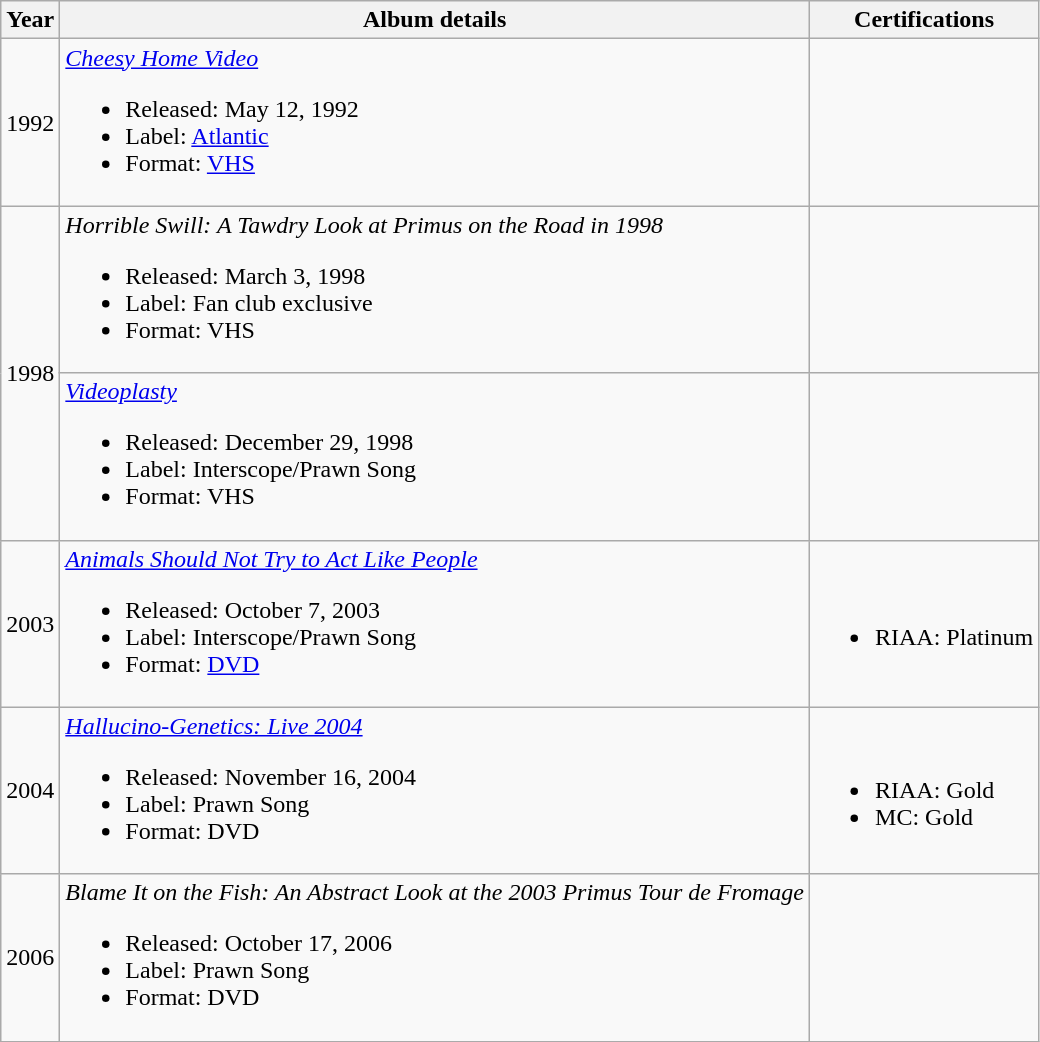<table class="wikitable">
<tr>
<th>Year</th>
<th>Album details</th>
<th>Certifications</th>
</tr>
<tr>
<td>1992</td>
<td><em><a href='#'>Cheesy Home Video</a></em><br><ul><li>Released: May 12, 1992</li><li>Label: <a href='#'>Atlantic</a></li><li>Format: <a href='#'>VHS</a></li></ul></td>
<td></td>
</tr>
<tr>
<td rowspan="2">1998</td>
<td><em>Horrible Swill: A Tawdry Look at Primus on the Road in 1998</em><br><ul><li>Released: March 3, 1998</li><li>Label: Fan club exclusive</li><li>Format: VHS</li></ul></td>
<td></td>
</tr>
<tr>
<td><em><a href='#'>Videoplasty</a></em><br><ul><li>Released: December 29, 1998</li><li>Label: Interscope/Prawn Song</li><li>Format: VHS</li></ul></td>
<td></td>
</tr>
<tr>
<td>2003</td>
<td><em><a href='#'>Animals Should Not Try to Act Like People</a></em><br><ul><li>Released: October 7, 2003</li><li>Label: Interscope/Prawn Song</li><li>Format: <a href='#'>DVD</a></li></ul></td>
<td><br><ul><li>RIAA: Platinum</li></ul></td>
</tr>
<tr>
<td>2004</td>
<td><em><a href='#'>Hallucino-Genetics: Live 2004</a></em><br><ul><li>Released: November 16, 2004</li><li>Label: Prawn Song</li><li>Format: DVD</li></ul></td>
<td><br><ul><li>RIAA: Gold</li><li>MC: Gold</li></ul></td>
</tr>
<tr>
<td>2006</td>
<td><em>Blame It on the Fish: An Abstract Look at the 2003 Primus Tour de Fromage</em><br><ul><li>Released: October 17, 2006</li><li>Label: Prawn Song</li><li>Format: DVD</li></ul></td>
<td></td>
</tr>
</table>
